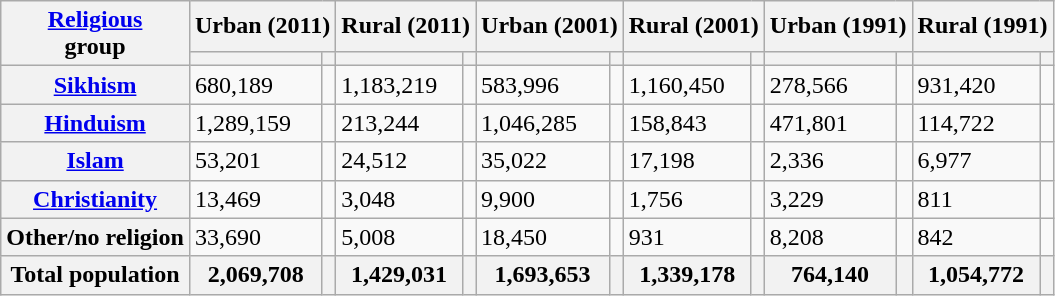<table class="wikitable sortable">
<tr>
<th rowspan="2"><a href='#'>Religious</a><br>group</th>
<th colspan="2">Urban (2011)</th>
<th colspan="2">Rural (2011)</th>
<th colspan="2">Urban (2001)</th>
<th colspan="2">Rural (2001)</th>
<th colspan="2">Urban (1991)</th>
<th colspan="2">Rural (1991)</th>
</tr>
<tr>
<th><a href='#'></a></th>
<th></th>
<th></th>
<th></th>
<th></th>
<th></th>
<th></th>
<th></th>
<th></th>
<th></th>
<th></th>
<th></th>
</tr>
<tr>
<th><a href='#'>Sikhism</a> </th>
<td>680,189</td>
<td></td>
<td>1,183,219</td>
<td></td>
<td>583,996</td>
<td></td>
<td>1,160,450</td>
<td></td>
<td>278,566</td>
<td></td>
<td>931,420</td>
<td></td>
</tr>
<tr>
<th><a href='#'>Hinduism</a> </th>
<td>1,289,159</td>
<td></td>
<td>213,244</td>
<td></td>
<td>1,046,285</td>
<td></td>
<td>158,843</td>
<td></td>
<td>471,801</td>
<td></td>
<td>114,722</td>
<td></td>
</tr>
<tr>
<th><a href='#'>Islam</a> </th>
<td>53,201</td>
<td></td>
<td>24,512</td>
<td></td>
<td>35,022</td>
<td></td>
<td>17,198</td>
<td></td>
<td>2,336</td>
<td></td>
<td>6,977</td>
<td></td>
</tr>
<tr>
<th><a href='#'>Christianity</a> </th>
<td>13,469</td>
<td></td>
<td>3,048</td>
<td></td>
<td>9,900</td>
<td></td>
<td>1,756</td>
<td></td>
<td>3,229</td>
<td></td>
<td>811</td>
<td></td>
</tr>
<tr>
<th>Other/no religion</th>
<td>33,690</td>
<td></td>
<td>5,008</td>
<td></td>
<td>18,450</td>
<td></td>
<td>931</td>
<td></td>
<td>8,208</td>
<td></td>
<td>842</td>
<td></td>
</tr>
<tr>
<th>Total population</th>
<th>2,069,708</th>
<th></th>
<th>1,429,031</th>
<th></th>
<th>1,693,653</th>
<th></th>
<th>1,339,178</th>
<th></th>
<th>764,140</th>
<th></th>
<th>1,054,772</th>
<th></th>
</tr>
</table>
